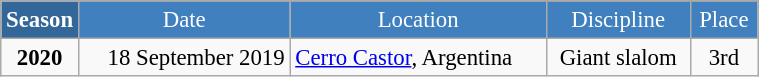<table class="wikitable" style="font-size:95%; text-align:center; border:grey solid 1px; border-collapse:collapse;" width="40%">
<tr style="background-color:#369; color:white;">
<td rowspan="2" colspan="1" width="5%"><strong>Season</strong></td>
</tr>
<tr style="background-color:#4180be; color:white;">
<td>Date</td>
<td>Location</td>
<td>Discipline</td>
<td>Place</td>
</tr>
<tr>
<td><strong>2020</strong></td>
<td align=right>18 September 2019</td>
<td align=left> <a href='#'>Cerro Castor</a>, Argentina</td>
<td>Giant slalom</td>
<td>3rd</td>
</tr>
</table>
